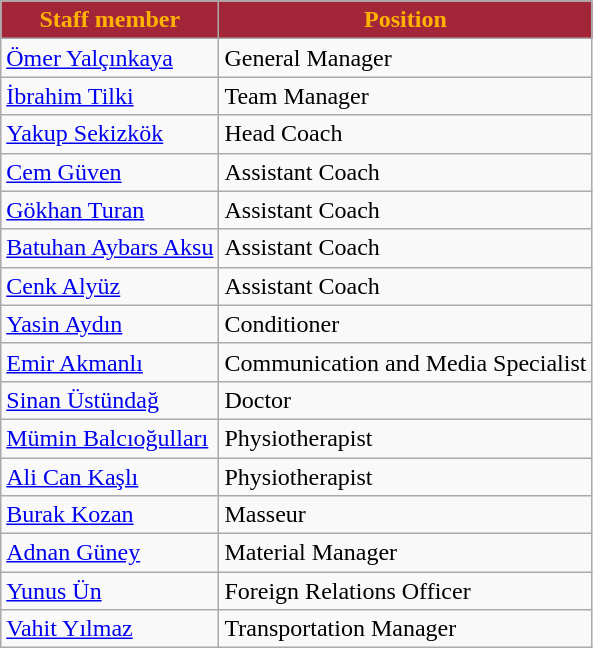<table class="wikitable">
<tr>
<th style="color:#FFB300; background:#A32638;">Staff member</th>
<th style="color:#FFB300; background:#A32638;">Position</th>
</tr>
<tr>
<td> <a href='#'>Ömer Yalçınkaya</a></td>
<td>General Manager</td>
</tr>
<tr>
<td> <a href='#'>İbrahim Tilki</a></td>
<td>Team Manager</td>
</tr>
<tr>
<td> <a href='#'>Yakup Sekizkök</a></td>
<td>Head Coach</td>
</tr>
<tr>
<td> <a href='#'>Cem Güven</a></td>
<td>Assistant Coach</td>
</tr>
<tr>
<td> <a href='#'>Gökhan Turan</a></td>
<td>Assistant Coach</td>
</tr>
<tr>
<td> <a href='#'>Batuhan Aybars Aksu</a></td>
<td>Assistant Coach</td>
</tr>
<tr>
<td> <a href='#'>Cenk Alyüz</a></td>
<td>Assistant Coach</td>
</tr>
<tr>
<td> <a href='#'>Yasin Aydın</a></td>
<td>Conditioner</td>
</tr>
<tr>
<td> <a href='#'>Emir Akmanlı</a></td>
<td>Communication and Media Specialist</td>
</tr>
<tr>
<td> <a href='#'>Sinan Üstündağ</a></td>
<td>Doctor</td>
</tr>
<tr>
<td> <a href='#'>Mümin Balcıoğulları</a></td>
<td>Physiotherapist</td>
</tr>
<tr>
<td> <a href='#'>Ali Can Kaşlı</a></td>
<td>Physiotherapist</td>
</tr>
<tr>
<td> <a href='#'>Burak Kozan</a></td>
<td>Masseur</td>
</tr>
<tr>
<td> <a href='#'>Adnan Güney</a></td>
<td>Material Manager</td>
</tr>
<tr>
<td> <a href='#'>Yunus Ün</a></td>
<td>Foreign Relations Officer</td>
</tr>
<tr>
<td> <a href='#'>Vahit Yılmaz</a></td>
<td>Transportation Manager</td>
</tr>
</table>
